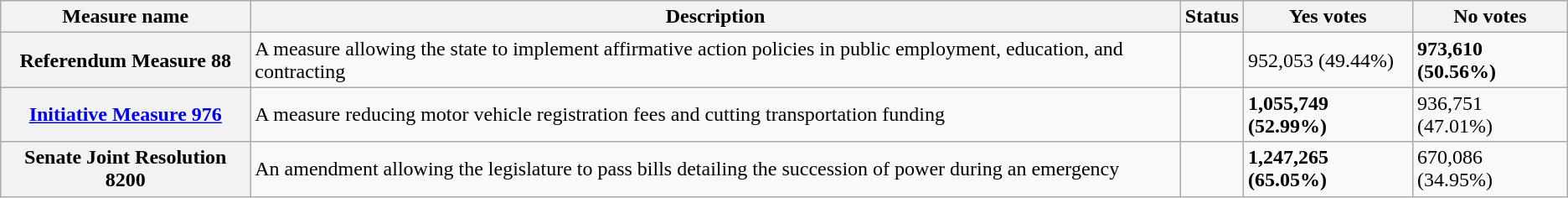<table class="wikitable sortable plainrowheaders">
<tr>
<th scope=col>Measure name</th>
<th scope=col class=unsortable>Description</th>
<th scope=col>Status</th>
<th scope=col>Yes votes</th>
<th scope=col>No votes</th>
</tr>
<tr>
<th scope=row>Referendum Measure 88</th>
<td>A measure allowing the state to implement affirmative action policies in public employment, education, and contracting</td>
<td></td>
<td>952,053 (49.44%)</td>
<td><strong>973,610 (50.56%)</strong></td>
</tr>
<tr>
<th scope=row><a href='#'>Initiative Measure 976</a></th>
<td>A measure reducing motor vehicle registration fees and cutting transportation funding</td>
<td></td>
<td><strong>1,055,749 (52.99%)</strong></td>
<td>936,751 (47.01%)</td>
</tr>
<tr>
<th scope=row>Senate Joint Resolution 8200</th>
<td>An amendment allowing the legislature to pass bills detailing the succession of power during an emergency</td>
<td></td>
<td><strong>1,247,265 (65.05%)</strong></td>
<td>670,086 (34.95%)</td>
</tr>
</table>
